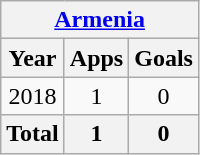<table class="wikitable" style="text-align:center">
<tr>
<th colspan=3><a href='#'>Armenia</a></th>
</tr>
<tr>
<th>Year</th>
<th>Apps</th>
<th>Goals</th>
</tr>
<tr>
<td>2018</td>
<td>1</td>
<td>0</td>
</tr>
<tr>
<th>Total</th>
<th>1</th>
<th>0</th>
</tr>
</table>
